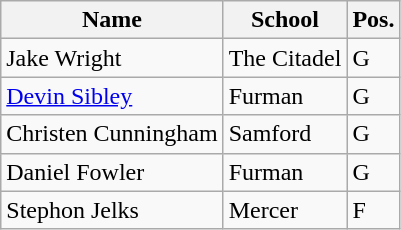<table class="wikitable">
<tr>
<th>Name</th>
<th>School</th>
<th>Pos.</th>
</tr>
<tr>
<td>Jake Wright</td>
<td>The Citadel</td>
<td>G</td>
</tr>
<tr>
<td><a href='#'>Devin Sibley</a></td>
<td>Furman</td>
<td>G</td>
</tr>
<tr>
<td>Christen Cunningham</td>
<td>Samford</td>
<td>G</td>
</tr>
<tr>
<td>Daniel Fowler</td>
<td>Furman</td>
<td>G</td>
</tr>
<tr>
<td>Stephon Jelks</td>
<td>Mercer</td>
<td>F</td>
</tr>
</table>
